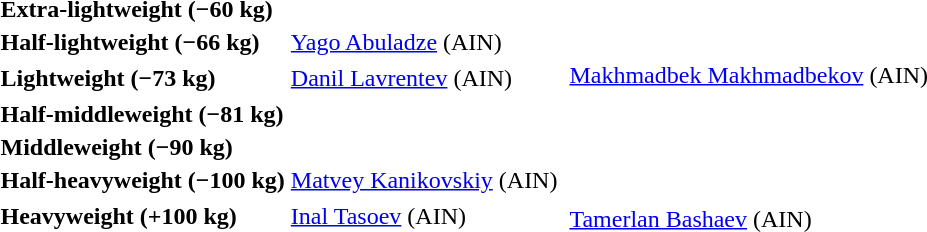<table>
<tr>
<th rowspan=2 style="text-align:left;">Extra-lightweight (−60 kg)</th>
<td rowspan=2></td>
<td rowspan=2></td>
<td></td>
</tr>
<tr>
<td></td>
</tr>
<tr>
<th rowspan=2 style="text-align:left;">Half-lightweight (−66 kg)</th>
<td rowspan=2> <a href='#'>Yago Abuladze</a> <span>(<abbr>AIN</abbr>)</span></td>
<td rowspan=2></td>
<td></td>
</tr>
<tr>
<td></td>
</tr>
<tr>
<th rowspan=2 style="text-align:left;">Lightweight (−73 kg)</th>
<td rowspan=2> <a href='#'>Danil Lavrentev</a> <span>(<abbr>AIN</abbr>)</span></td>
<td rowspan=2></td>
<td> <a href='#'>Makhmadbek Makhmadbekov</a> <span>(<abbr>AIN</abbr>)</span></td>
</tr>
<tr>
<td></td>
</tr>
<tr>
<th rowspan=2 style="text-align:left;">Half-middleweight (−81 kg)</th>
<td rowspan=2></td>
<td rowspan=2></td>
<td></td>
</tr>
<tr>
<td></td>
</tr>
<tr>
<th rowspan=2 style="text-align:left;">Middleweight (−90 kg)</th>
<td rowspan=2></td>
<td rowspan=2></td>
<td></td>
</tr>
<tr>
<td></td>
</tr>
<tr>
<th rowspan=2 style="text-align:left;">Half-heavyweight (−100 kg)</th>
<td rowspan=2> <a href='#'>Matvey Kanikovskiy</a> <span>(<abbr>AIN</abbr>)</span></td>
<td rowspan=2></td>
<td></td>
</tr>
<tr>
<td></td>
</tr>
<tr>
<th rowspan=2 style="text-align:left;">Heavyweight (+100 kg)</th>
<td rowspan=2> <a href='#'>Inal Tasoev</a> <span>(<abbr>AIN</abbr>)</span></td>
<td rowspan=2></td>
<td></td>
</tr>
<tr>
<td> <a href='#'>Tamerlan Bashaev</a> <span>(<abbr>AIN</abbr>)</span></td>
</tr>
</table>
